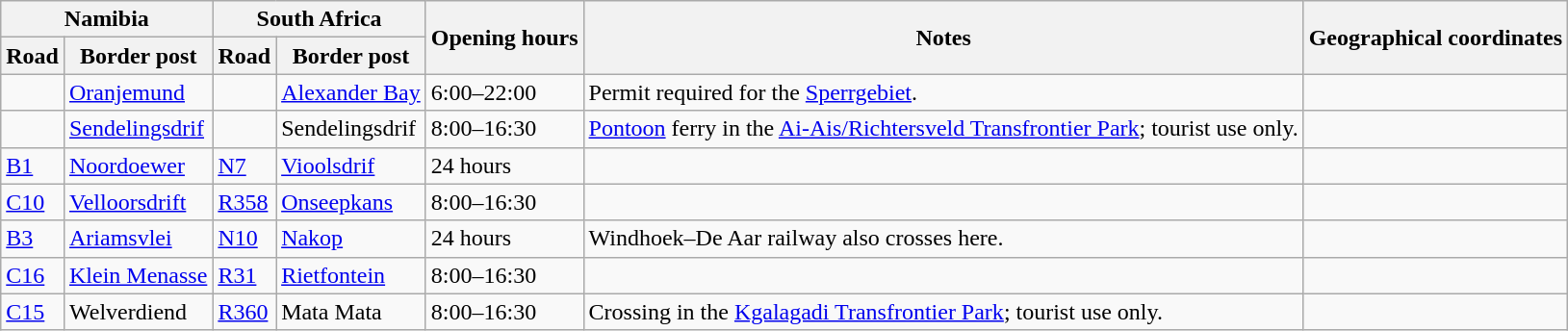<table class="wikitable">
<tr>
<th colspan="2">Namibia</th>
<th colspan="2">South Africa</th>
<th rowspan="2">Opening hours</th>
<th rowspan="2">Notes</th>
<th rowspan="2">Geographical coordinates</th>
</tr>
<tr>
<th>Road</th>
<th>Border post</th>
<th>Road</th>
<th>Border post</th>
</tr>
<tr>
<td> </td>
<td><a href='#'>Oranjemund</a></td>
<td> </td>
<td><a href='#'>Alexander Bay</a></td>
<td>6:00–22:00</td>
<td>Permit required for the <a href='#'>Sperrgebiet</a>.</td>
<td></td>
</tr>
<tr>
<td> </td>
<td><a href='#'>Sendelingsdrif</a></td>
<td> </td>
<td>Sendelingsdrif</td>
<td>8:00–16:30</td>
<td><a href='#'>Pontoon</a> ferry in the <a href='#'>Ai-Ais/Richtersveld Transfrontier Park</a>; tourist use only.</td>
<td></td>
</tr>
<tr>
<td><a href='#'>B1</a></td>
<td><a href='#'>Noordoewer</a></td>
<td><a href='#'>N7</a></td>
<td><a href='#'>Vioolsdrif</a></td>
<td>24 hours</td>
<td> </td>
<td></td>
</tr>
<tr>
<td><a href='#'>C10</a></td>
<td><a href='#'>Velloorsdrift</a></td>
<td><a href='#'>R358</a></td>
<td><a href='#'>Onseepkans</a></td>
<td>8:00–16:30</td>
<td> </td>
<td></td>
</tr>
<tr>
<td><a href='#'>B3</a></td>
<td><a href='#'>Ariamsvlei</a></td>
<td><a href='#'>N10</a></td>
<td><a href='#'>Nakop</a></td>
<td>24 hours</td>
<td>Windhoek–De Aar railway also crosses here.</td>
<td></td>
</tr>
<tr>
<td><a href='#'>C16</a></td>
<td><a href='#'>Klein Menasse</a></td>
<td><a href='#'>R31</a></td>
<td><a href='#'>Rietfontein</a></td>
<td>8:00–16:30</td>
<td> </td>
<td></td>
</tr>
<tr>
<td><a href='#'>C15</a></td>
<td>Welverdiend</td>
<td><a href='#'>R360</a></td>
<td>Mata Mata</td>
<td>8:00–16:30</td>
<td>Crossing in the <a href='#'>Kgalagadi Transfrontier Park</a>; tourist use only.</td>
<td></td>
</tr>
</table>
